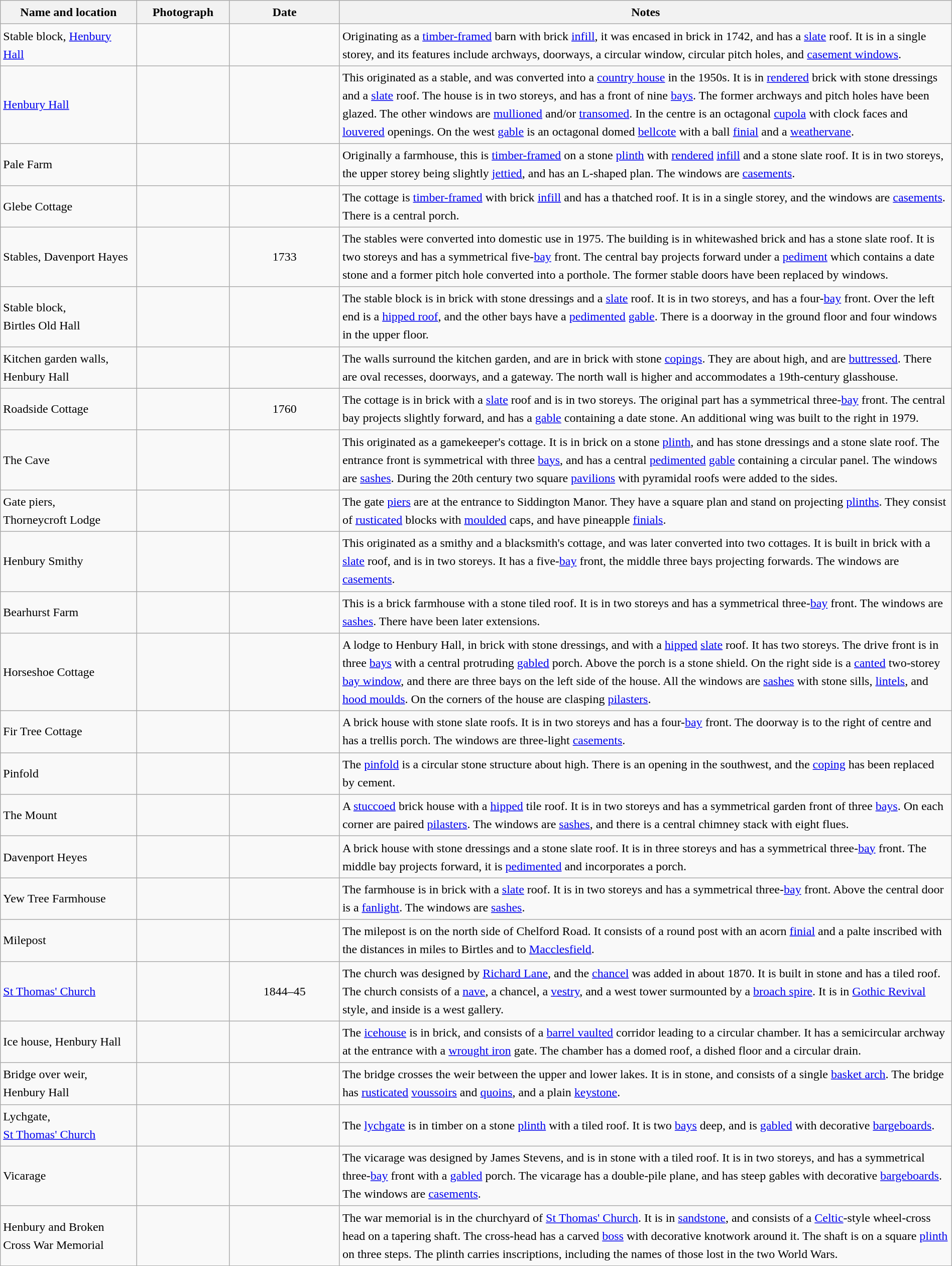<table class="wikitable sortable plainrowheaders" style="width:100%;border:0px;text-align:left;line-height:150%;">
<tr>
<th scope="col"  style="width:150px">Name and location</th>
<th scope="col"  style="width:100px" class="unsortable">Photograph</th>
<th scope="col"  style="width:120px">Date</th>
<th scope="col"  style="width:700px" class="unsortable">Notes</th>
</tr>
<tr>
<td>Stable block, <a href='#'>Henbury Hall</a><br><small></small></td>
<td></td>
<td align="center"></td>
<td>Originating as a <a href='#'>timber-framed</a> barn with brick <a href='#'>infill</a>, it was encased in brick in 1742, and has a <a href='#'>slate</a> roof.  It is in a single storey, and its features include archways, doorways, a circular window, circular pitch holes, and <a href='#'>casement windows</a>.</td>
</tr>
<tr>
<td><a href='#'>Henbury Hall</a><br><small></small></td>
<td></td>
<td align="center"></td>
<td>This originated as a stable, and was converted into a <a href='#'>country house</a> in the 1950s.  It is in <a href='#'>rendered</a> brick with stone dressings and a <a href='#'>slate</a> roof.  The house is in two storeys, and has a front of nine <a href='#'>bays</a>.  The former archways and pitch holes have been glazed.  The other windows are <a href='#'>mullioned</a> and/or <a href='#'>transomed</a>.  In the centre is an octagonal <a href='#'>cupola</a> with clock faces and <a href='#'>louvered</a> openings.  On the west <a href='#'>gable</a> is an octagonal domed <a href='#'>bellcote</a> with a ball <a href='#'>finial</a> and a <a href='#'>weathervane</a>.</td>
</tr>
<tr>
<td>Pale Farm<br><small></small></td>
<td></td>
<td align="center"></td>
<td>Originally a farmhouse, this is <a href='#'>timber-framed</a> on a stone <a href='#'>plinth</a> with <a href='#'>rendered</a> <a href='#'>infill</a> and a stone slate roof.  It is in two storeys, the upper storey being slightly <a href='#'>jettied</a>, and has an L-shaped plan.  The windows are <a href='#'>casements</a>.</td>
</tr>
<tr>
<td>Glebe Cottage<br><small></small></td>
<td></td>
<td align="center"></td>
<td>The cottage is <a href='#'>timber-framed</a> with brick <a href='#'>infill</a> and has a thatched roof.  It is in a single storey, and the windows are <a href='#'>casements</a>.  There is a central porch.</td>
</tr>
<tr>
<td>Stables, Davenport Hayes<br><small></small></td>
<td></td>
<td align="center">1733</td>
<td>The stables were converted into domestic use in 1975.  The building is in whitewashed brick and has a stone slate roof.  It is two storeys and has a symmetrical five-<a href='#'>bay</a> front.  The central bay projects forward under a <a href='#'>pediment</a> which contains a date stone and a former pitch hole converted into a porthole.  The former stable doors have been replaced by windows.</td>
</tr>
<tr>
<td>Stable block,<br>Birtles Old Hall<br><small></small></td>
<td></td>
<td align="center"></td>
<td>The stable block is in brick with stone dressings and a <a href='#'>slate</a> roof.  It is in two storeys, and has a four-<a href='#'>bay</a> front.  Over the left end is a <a href='#'>hipped roof</a>, and the other bays have a <a href='#'>pedimented</a> <a href='#'>gable</a>.  There is a doorway in the ground floor and four windows in the upper floor.</td>
</tr>
<tr>
<td>Kitchen garden walls,<br>Henbury Hall<br><small></small></td>
<td></td>
<td align="center"></td>
<td>The walls surround the kitchen garden, and are in brick with stone <a href='#'>copings</a>.  They are about  high, and are <a href='#'>buttressed</a>.  There are oval recesses, doorways, and a gateway.  The north wall is higher and accommodates a 19th-century glasshouse.</td>
</tr>
<tr>
<td>Roadside Cottage<br><small></small></td>
<td></td>
<td align="center">1760</td>
<td>The cottage is in brick with a <a href='#'>slate</a> roof and is in two storeys.  The original part has a symmetrical three-<a href='#'>bay</a> front.  The central bay projects slightly forward, and has a <a href='#'>gable</a> containing a date stone.  An additional wing was built to the right in 1979.</td>
</tr>
<tr>
<td>The Cave<br><small></small></td>
<td></td>
<td align="center"></td>
<td>This originated as a gamekeeper's cottage.  It is in brick on a stone <a href='#'>plinth</a>, and has stone dressings and a stone slate roof.  The entrance front is symmetrical with three <a href='#'>bays</a>, and has a central <a href='#'>pedimented</a> <a href='#'>gable</a> containing a circular panel.  The windows are <a href='#'>sashes</a>.  During the 20th century two square <a href='#'>pavilions</a> with pyramidal roofs were added to the sides.</td>
</tr>
<tr>
<td>Gate piers,<br>Thorneycroft Lodge<br><small></small></td>
<td></td>
<td align="center"></td>
<td>The gate <a href='#'>piers</a> are at the entrance to Siddington Manor. They have a square plan and stand on projecting <a href='#'>plinths</a>.  They consist of <a href='#'>rusticated</a> blocks with <a href='#'>moulded</a> caps, and have pineapple <a href='#'>finials</a>.</td>
</tr>
<tr>
<td>Henbury Smithy<br><small></small></td>
<td></td>
<td align="center"></td>
<td>This originated as a smithy and a blacksmith's cottage, and was later converted into two cottages. It is built in brick with a <a href='#'>slate</a> roof, and is in two storeys.  It has a five-<a href='#'>bay</a> front, the middle three bays projecting forwards.   The windows are <a href='#'>casements</a>.</td>
</tr>
<tr>
<td>Bearhurst Farm<br><small></small></td>
<td></td>
<td align="center"></td>
<td>This is a brick farmhouse with a stone tiled roof.  It is in two storeys and has a symmetrical three-<a href='#'>bay</a> front.  The windows are <a href='#'>sashes</a>.  There have been later extensions.</td>
</tr>
<tr>
<td>Horseshoe Cottage<br><small></small></td>
<td></td>
<td align="center"></td>
<td>A lodge to Henbury Hall, in brick with stone dressings, and with a <a href='#'>hipped</a> <a href='#'>slate</a> roof.  It has two storeys.  The drive front is in three <a href='#'>bays</a> with a central protruding <a href='#'>gabled</a> porch.  Above the porch is a stone shield.  On the right side is a <a href='#'>canted</a> two-storey <a href='#'>bay window</a>, and there are three bays on the left side of the house.  All the windows are <a href='#'>sashes</a> with stone sills, <a href='#'>lintels</a>, and <a href='#'>hood moulds</a>.  On the corners of the house are clasping <a href='#'>pilasters</a>.</td>
</tr>
<tr>
<td>Fir Tree Cottage<br><small></small></td>
<td></td>
<td align="center"></td>
<td>A brick house with stone slate roofs.  It is in two storeys and has a four-<a href='#'>bay</a> front.  The doorway is to the right of centre and has a trellis porch.  The windows are three-light <a href='#'>casements</a>.</td>
</tr>
<tr>
<td>Pinfold<br><small></small></td>
<td></td>
<td align="center"></td>
<td>The <a href='#'>pinfold</a> is a circular stone structure about  high.  There is an opening in the southwest, and the <a href='#'>coping</a> has been replaced by cement.</td>
</tr>
<tr>
<td>The Mount<br><small></small></td>
<td></td>
<td align="center"></td>
<td>A <a href='#'>stuccoed</a> brick house with a <a href='#'>hipped</a> tile roof.  It is in two storeys and has a symmetrical garden front of three <a href='#'>bays</a>.  On each corner are paired <a href='#'>pilasters</a>.  The windows are <a href='#'>sashes</a>, and there is a central chimney stack with eight flues.</td>
</tr>
<tr>
<td>Davenport Heyes<br><small></small></td>
<td></td>
<td align="center"></td>
<td>A brick house with stone dressings and a stone slate roof.  It is in three storeys and has a symmetrical three-<a href='#'>bay</a> front. The middle bay projects forward, it is <a href='#'>pedimented</a> and incorporates a porch.</td>
</tr>
<tr>
<td>Yew Tree Farmhouse<br><small></small></td>
<td></td>
<td align="center"></td>
<td>The farmhouse is in brick with a <a href='#'>slate</a> roof.  It is in two storeys and has a symmetrical three-<a href='#'>bay</a> front. Above the central door is a <a href='#'>fanlight</a>.  The windows are <a href='#'>sashes</a>.</td>
</tr>
<tr>
<td>Milepost<br><small></small></td>
<td></td>
<td align="center"></td>
<td>The milepost is on the north side of Chelford Road.  It consists of a round post with an acorn <a href='#'>finial</a> and a palte inscribed with the distances in miles to Birtles and to <a href='#'>Macclesfield</a>.</td>
</tr>
<tr>
<td><a href='#'>St Thomas' Church</a><br><small></small></td>
<td></td>
<td align="center">1844–45</td>
<td>The church was designed by <a href='#'>Richard Lane</a>, and the <a href='#'>chancel</a> was added in about 1870.  It is built in stone and has a tiled roof.  The church consists of a <a href='#'>nave</a>, a chancel, a <a href='#'>vestry</a>, and a west tower surmounted by a <a href='#'>broach spire</a>.  It is in <a href='#'>Gothic Revival</a> style, and inside is a west gallery.</td>
</tr>
<tr>
<td>Ice house, Henbury Hall<br><small></small></td>
<td></td>
<td align="center"></td>
<td>The <a href='#'>icehouse</a> is in brick, and consists of a <a href='#'>barrel vaulted</a> corridor leading to a circular chamber.  It has a semicircular archway at the entrance with a <a href='#'>wrought iron</a> gate.  The chamber has a domed roof, a dished floor and a circular drain.</td>
</tr>
<tr>
<td>Bridge over weir,<br>Henbury Hall<br><small></small></td>
<td></td>
<td align="center"></td>
<td>The bridge crosses the weir between the upper and lower lakes.  It is in stone, and consists of a single <a href='#'>basket arch</a>.  The bridge has <a href='#'>rusticated</a> <a href='#'>voussoirs</a> and <a href='#'>quoins</a>, and a plain <a href='#'>keystone</a>.</td>
</tr>
<tr>
<td>Lychgate,<br><a href='#'>St Thomas' Church</a><br><small></small></td>
<td></td>
<td align="center"></td>
<td>The <a href='#'>lychgate</a> is in timber on a stone <a href='#'>plinth</a> with a tiled roof.  It is two <a href='#'>bays</a> deep, and is <a href='#'>gabled</a> with decorative <a href='#'>bargeboards</a>.</td>
</tr>
<tr>
<td>Vicarage<br><small></small></td>
<td></td>
<td align="center"></td>
<td>The vicarage was designed by James Stevens, and is in stone with a tiled roof. It is in two storeys, and has a symmetrical three-<a href='#'>bay</a> front with a <a href='#'>gabled</a> porch.  The vicarage has a double-pile plane, and has steep gables with decorative <a href='#'>bargeboards</a>.  The windows are <a href='#'>casements</a>.</td>
</tr>
<tr>
<td>Henbury and Broken Cross War Memorial<br><small></small></td>
<td></td>
<td align="center"></td>
<td>The war memorial is in the churchyard of <a href='#'>St Thomas' Church</a>.  It is in <a href='#'>sandstone</a>, and consists of a <a href='#'>Celtic</a>-style wheel-cross head on a tapering shaft.  The cross-head has a carved <a href='#'>boss</a> with decorative knotwork around it.  The shaft is on a square <a href='#'>plinth</a> on three steps.  The plinth carries inscriptions, including the names of those lost in the two World Wars.</td>
</tr>
</table>
